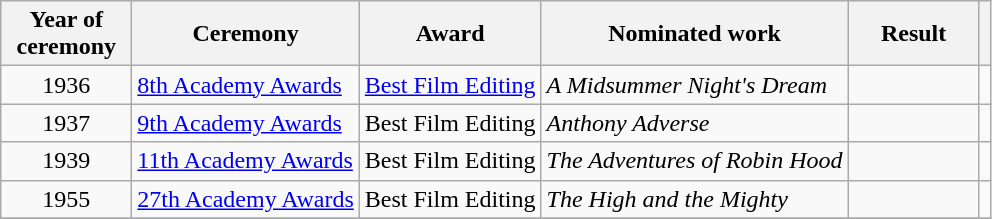<table class="wikitable">
<tr>
<th scope="col" style="width:5em;">Year of ceremony</th>
<th scope="col">Ceremony</th>
<th scope="col">Award</th>
<th scope="col">Nominated work</th>
<th scope="col" style="width:5em;">Result</th>
<th scope="col" class="unsortable"></th>
</tr>
<tr>
<td align=center>1936</td>
<td><a href='#'>8th Academy Awards</a></td>
<td><a href='#'>Best Film Editing</a></td>
<td><em>A Midsummer Night's Dream</em></td>
<td></td>
<td align=center></td>
</tr>
<tr>
<td align=center>1937</td>
<td><a href='#'>9th Academy Awards</a></td>
<td>Best Film Editing</td>
<td><em>Anthony Adverse</em></td>
<td></td>
<td align=center></td>
</tr>
<tr>
<td align=center>1939</td>
<td><a href='#'>11th Academy Awards</a></td>
<td>Best Film Editing</td>
<td><em>The Adventures of Robin Hood</em></td>
<td></td>
<td align=center></td>
</tr>
<tr>
<td align=center>1955</td>
<td><a href='#'>27th Academy Awards</a></td>
<td>Best Film Editing</td>
<td><em>The High and the Mighty</em></td>
<td></td>
<td align=center></td>
</tr>
<tr>
</tr>
</table>
